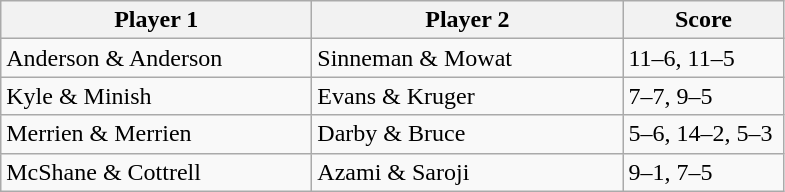<table class="wikitable" style="font-size: 100%">
<tr>
<th width=200>Player 1</th>
<th width=200>Player 2</th>
<th width=100>Score</th>
</tr>
<tr>
<td>Anderson & Anderson</td>
<td>Sinneman & Mowat</td>
<td>11–6, 11–5</td>
</tr>
<tr>
<td>Kyle & Minish</td>
<td>Evans & Kruger</td>
<td>7–7, 9–5</td>
</tr>
<tr>
<td>Merrien & Merrien</td>
<td>Darby & Bruce</td>
<td>5–6, 14–2, 5–3</td>
</tr>
<tr>
<td>McShane & Cottrell</td>
<td>Azami & Saroji</td>
<td>9–1, 7–5</td>
</tr>
</table>
